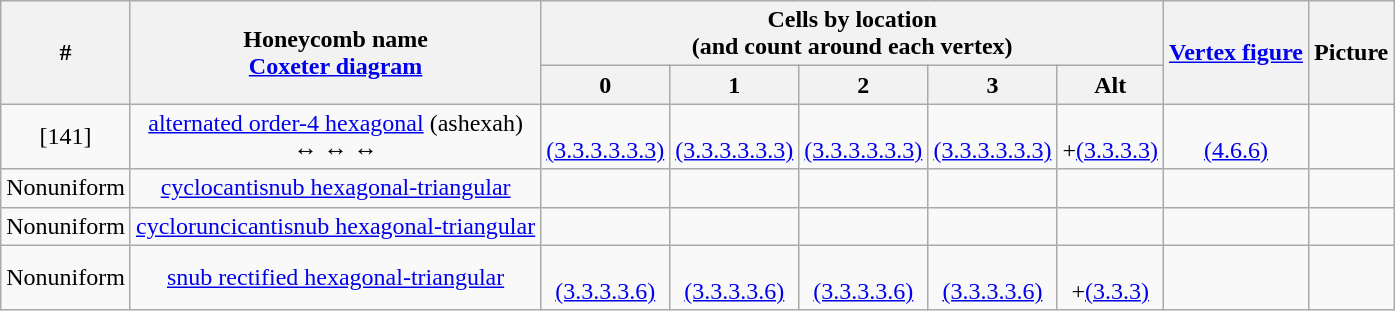<table class="wikitable">
<tr>
<th rowspan=2>#</th>
<th rowspan=2>Honeycomb name<br><a href='#'>Coxeter diagram</a></th>
<th colspan=5>Cells by location<br>(and count around each vertex)</th>
<th rowspan=2><a href='#'>Vertex figure</a></th>
<th rowspan=2>Picture</th>
</tr>
<tr>
<th>0<br></th>
<th>1<br></th>
<th>2<br></th>
<th>3<br></th>
<th>Alt</th>
</tr>
<tr align=center>
<td>[141]</td>
<td><a href='#'>alternated order-4 hexagonal</a> (ashexah)<br> ↔  ↔  ↔ </td>
<td><br><a href='#'>(3.3.3.3.3.3)</a></td>
<td><br><a href='#'>(3.3.3.3.3.3)</a></td>
<td><br><a href='#'>(3.3.3.3.3.3)</a></td>
<td><br><a href='#'>(3.3.3.3.3.3)</a></td>
<td><br>+<a href='#'>(3.3.3.3)</a></td>
<td><br><a href='#'>(4.6.6)</a></td>
<td></td>
</tr>
<tr align=center>
<td>Nonuniform</td>
<td><a href='#'>cyclocantisnub hexagonal-triangular</a><br></td>
<td></td>
<td></td>
<td></td>
<td></td>
<td></td>
<td></td>
<td></td>
</tr>
<tr align=center>
<td>Nonuniform</td>
<td><a href='#'>cycloruncicantisnub hexagonal-triangular</a><br></td>
<td></td>
<td></td>
<td></td>
<td></td>
<td></td>
<td></td>
<td></td>
</tr>
<tr align=center>
<td>Nonuniform</td>
<td><a href='#'>snub rectified hexagonal-triangular</a><br></td>
<td><br><a href='#'>(3.3.3.3.6)</a></td>
<td><br><a href='#'>(3.3.3.3.6)</a></td>
<td><br><a href='#'>(3.3.3.3.6)</a></td>
<td><br><a href='#'>(3.3.3.3.6)</a></td>
<td><br>+<a href='#'>(3.3.3)</a></td>
<td></td>
<td></td>
</tr>
</table>
